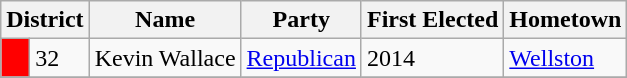<table class=wikitable>
<tr>
<th colspan=2 align=center valign=bottom><strong>District</strong></th>
<th align=center valign=bottom><strong>Name</strong></th>
<th align=center valign=bottom><strong>Party</strong></th>
<th align=center valign=bottom><strong>First Elected</strong></th>
<th align=center valign=bottom><strong>Hometown</strong></th>
</tr>
<tr>
<td bgcolor="red"> </td>
<td>32</td>
<td>Kevin Wallace</td>
<td><a href='#'>Republican</a></td>
<td>2014</td>
<td><a href='#'>Wellston</a></td>
</tr>
<tr>
</tr>
</table>
